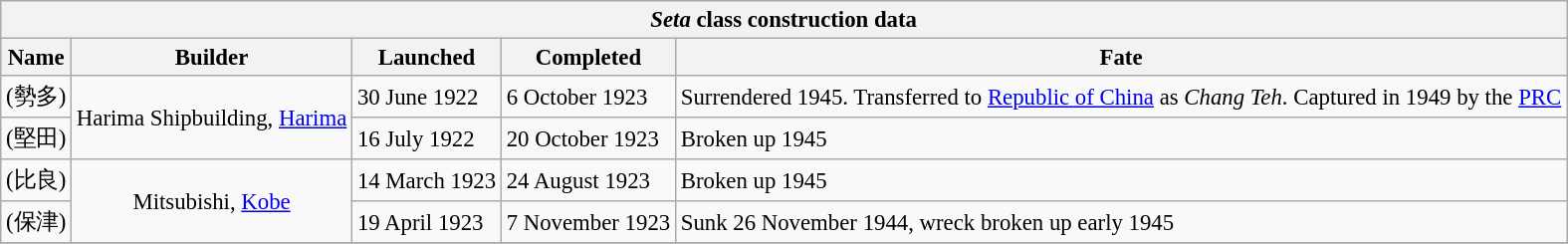<table class="wikitable" style="font-size:95%;">
<tr>
<th colspan="7"><em>Seta</em> class construction data</th>
</tr>
<tr>
<th>Name</th>
<th>Builder</th>
<th>Launched</th>
<th>Completed</th>
<th>Fate</th>
</tr>
<tr>
<td> (勢多)</td>
<td rowspan="2" align="center">Harima Shipbuilding, <a href='#'>Harima</a></td>
<td>30 June 1922</td>
<td>6 October 1923</td>
<td>Surrendered 1945. Transferred to <a href='#'>Republic of China</a> as <em>Chang Teh</em>. Captured in 1949 by the <a href='#'>PRC</a></td>
</tr>
<tr>
<td> (堅田)</td>
<td>16 July 1922</td>
<td>20 October 1923</td>
<td>Broken up 1945</td>
</tr>
<tr>
<td> (比良)</td>
<td rowspan="2" align="center">Mitsubishi, <a href='#'>Kobe</a></td>
<td>14 March 1923</td>
<td>24 August 1923</td>
<td>Broken up 1945</td>
</tr>
<tr>
<td> (保津)</td>
<td>19 April 1923</td>
<td>7 November 1923</td>
<td>Sunk 26 November 1944, wreck broken up early 1945</td>
</tr>
<tr>
</tr>
</table>
